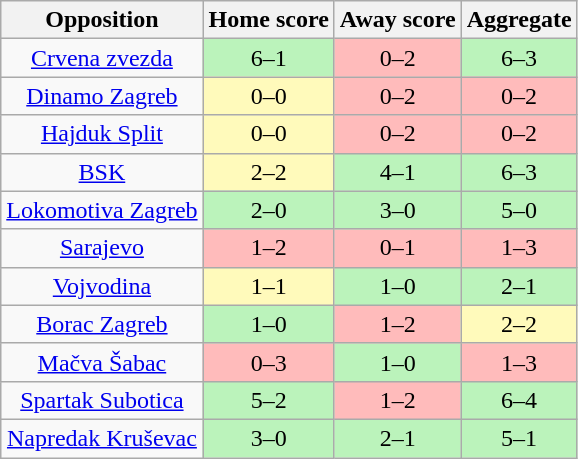<table class="wikitable" style="text-align: center;">
<tr>
<th>Opposition</th>
<th>Home score</th>
<th>Away score</th>
<th>Aggregate</th>
</tr>
<tr>
<td><a href='#'>Crvena zvezda</a></td>
<td style="background:#bbf3bb;">6–1</td>
<td style="background:#fbb;">0–2</td>
<td style="background:#bbf3bb;">6–3</td>
</tr>
<tr>
<td><a href='#'>Dinamo Zagreb</a></td>
<td style="background:#fffabb;">0–0</td>
<td style="background:#fbb;">0–2</td>
<td style="background:#fbb;">0–2</td>
</tr>
<tr>
<td><a href='#'>Hajduk Split</a></td>
<td style="background:#fffabb;">0–0</td>
<td style="background:#fbb;">0–2</td>
<td style="background:#fbb;">0–2</td>
</tr>
<tr>
<td><a href='#'>BSK</a></td>
<td style="background:#fffabb;">2–2</td>
<td style="background:#bbf3bb;">4–1</td>
<td style="background:#bbf3bb;">6–3</td>
</tr>
<tr>
<td><a href='#'>Lokomotiva Zagreb</a></td>
<td style="background:#bbf3bb;">2–0</td>
<td style="background:#bbf3bb;">3–0</td>
<td style="background:#bbf3bb;">5–0</td>
</tr>
<tr>
<td><a href='#'>Sarajevo</a></td>
<td style="background:#fbb;">1–2</td>
<td style="background:#fbb;">0–1</td>
<td style="background:#fbb;">1–3</td>
</tr>
<tr>
<td><a href='#'>Vojvodina</a></td>
<td style="background:#fffabb;">1–1</td>
<td style="background:#bbf3bb;">1–0</td>
<td style="background:#bbf3bb;">2–1</td>
</tr>
<tr>
<td><a href='#'>Borac Zagreb</a></td>
<td style="background:#bbf3bb;">1–0</td>
<td style="background:#fbb;">1–2</td>
<td style="background:#fffabb;">2–2</td>
</tr>
<tr>
<td><a href='#'>Mačva Šabac</a></td>
<td style="background:#fbb;">0–3</td>
<td style="background:#bbf3bb;">1–0</td>
<td style="background:#fbb;">1–3</td>
</tr>
<tr>
<td><a href='#'>Spartak Subotica</a></td>
<td style="background:#bbf3bb;">5–2</td>
<td style="background:#fbb;">1–2</td>
<td style="background:#bbf3bb;">6–4</td>
</tr>
<tr>
<td><a href='#'>Napredak Kruševac</a></td>
<td style="background:#bbf3bb;">3–0</td>
<td style="background:#bbf3bb;">2–1</td>
<td style="background:#bbf3bb;">5–1</td>
</tr>
</table>
